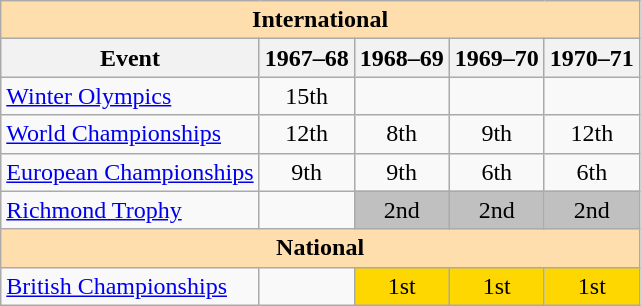<table class="wikitable" style="text-align:center">
<tr>
<th style="background-color: #ffdead; " colspan=5 align=center>International</th>
</tr>
<tr>
<th>Event</th>
<th>1967–68</th>
<th>1968–69</th>
<th>1969–70</th>
<th>1970–71</th>
</tr>
<tr>
<td align=left><a href='#'>Winter Olympics</a></td>
<td>15th</td>
<td></td>
<td></td>
<td></td>
</tr>
<tr>
<td align=left><a href='#'>World Championships</a></td>
<td>12th</td>
<td>8th</td>
<td>9th</td>
<td>12th</td>
</tr>
<tr>
<td align=left><a href='#'>European Championships</a></td>
<td>9th</td>
<td>9th</td>
<td>6th</td>
<td>6th</td>
</tr>
<tr>
<td align=left><a href='#'>Richmond Trophy</a></td>
<td></td>
<td bgcolor=silver>2nd</td>
<td bgcolor=silver>2nd</td>
<td bgcolor=silver>2nd</td>
</tr>
<tr>
<th style="background-color: #ffdead; " colspan=5 align=center>National</th>
</tr>
<tr>
<td align=left><a href='#'>British Championships</a></td>
<td></td>
<td bgcolor=gold>1st</td>
<td bgcolor=gold>1st</td>
<td bgcolor=gold>1st</td>
</tr>
</table>
